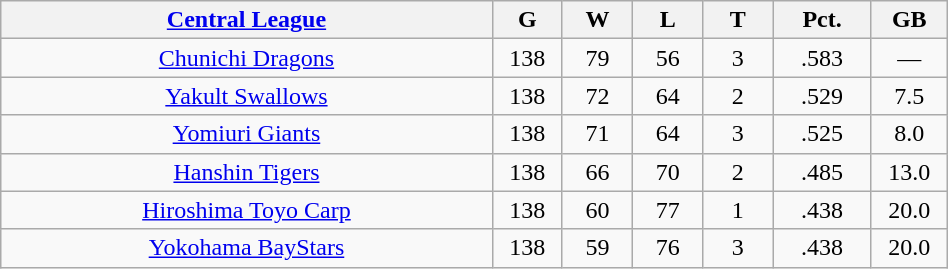<table class="wikitable" width="50%" style="text-align:center;">
<tr>
<th width="35%"><a href='#'>Central League</a></th>
<th width="5%">G</th>
<th width="5%">W</th>
<th width="5%">L</th>
<th width="5%">T</th>
<th width="7%">Pct.</th>
<th width="5%">GB</th>
</tr>
<tr align=center>
<td><a href='#'>Chunichi Dragons</a></td>
<td>138</td>
<td>79</td>
<td>56</td>
<td>3</td>
<td>.583</td>
<td>—</td>
</tr>
<tr align=center>
<td><a href='#'>Yakult Swallows</a></td>
<td>138</td>
<td>72</td>
<td>64</td>
<td>2</td>
<td>.529</td>
<td>7.5</td>
</tr>
<tr align=center>
<td><a href='#'>Yomiuri Giants</a></td>
<td>138</td>
<td>71</td>
<td>64</td>
<td>3</td>
<td>.525</td>
<td>8.0</td>
</tr>
<tr align=center>
<td><a href='#'>Hanshin Tigers</a></td>
<td>138</td>
<td>66</td>
<td>70</td>
<td>2</td>
<td>.485</td>
<td>13.0</td>
</tr>
<tr align=center>
<td><a href='#'>Hiroshima Toyo Carp</a></td>
<td>138</td>
<td>60</td>
<td>77</td>
<td>1</td>
<td>.438</td>
<td>20.0</td>
</tr>
<tr align=center>
<td><a href='#'>Yokohama BayStars</a></td>
<td>138</td>
<td>59</td>
<td>76</td>
<td>3</td>
<td>.438</td>
<td>20.0</td>
</tr>
</table>
